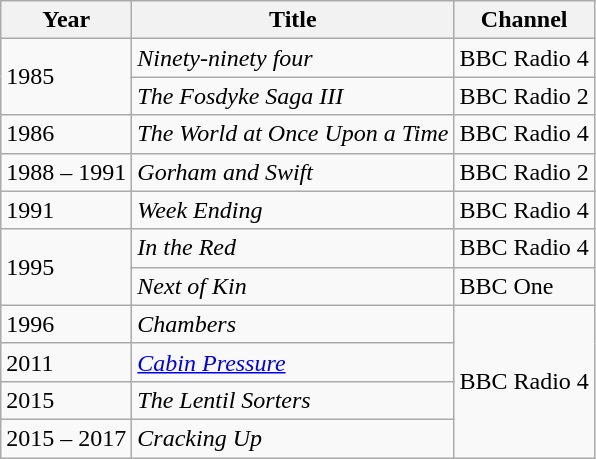<table class="wikitable sortable">
<tr>
<th>Year</th>
<th>Title</th>
<th>Channel</th>
</tr>
<tr>
<td rowspan="2">1985</td>
<td><em>Ninety-ninety four</em></td>
<td>BBC Radio 4</td>
</tr>
<tr>
<td><em>The Fosdyke Saga III</em></td>
<td>BBC Radio 2</td>
</tr>
<tr>
<td>1986</td>
<td><em>The World at Once Upon a Time</em></td>
<td>BBC Radio 4</td>
</tr>
<tr>
<td>1988 – 1991</td>
<td><em>Gorham and Swift</em></td>
<td>BBC Radio 2</td>
</tr>
<tr>
<td>1991</td>
<td><em>Week Ending</em></td>
<td>BBC Radio 4</td>
</tr>
<tr>
<td rowspan="2">1995</td>
<td><em>In the Red</em></td>
<td>BBC Radio 4</td>
</tr>
<tr>
<td><em>Next of Kin</em></td>
<td>BBC One</td>
</tr>
<tr>
<td>1996</td>
<td><em>Chambers</em></td>
<td rowspan="4">BBC Radio 4</td>
</tr>
<tr>
<td>2011</td>
<td><em><a href='#'>Cabin Pressure</a></em></td>
</tr>
<tr>
<td>2015</td>
<td><em>The Lentil Sorters</em></td>
</tr>
<tr>
<td>2015 – 2017</td>
<td><em>Cracking Up</em></td>
</tr>
</table>
